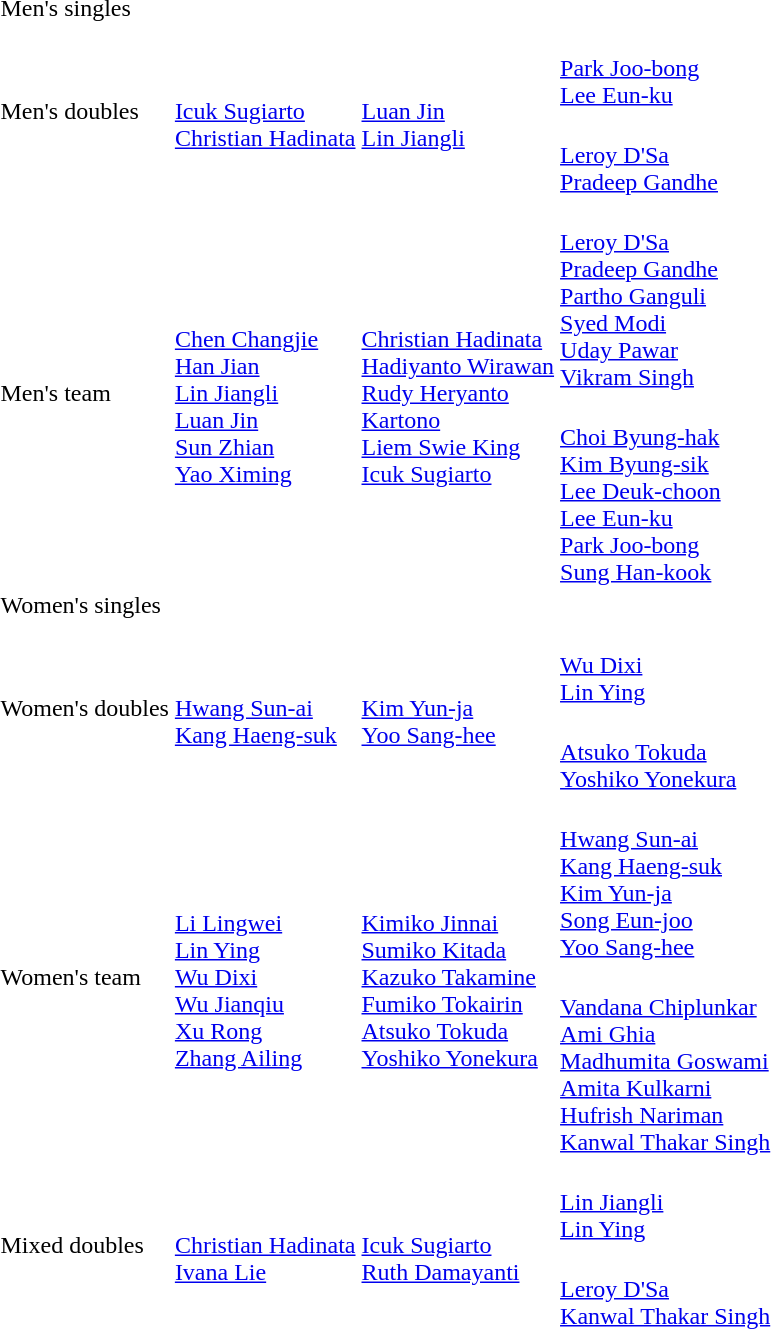<table>
<tr>
<td rowspan=2>Men's singles<br></td>
<td rowspan=2></td>
<td rowspan=2></td>
<td></td>
</tr>
<tr>
<td></td>
</tr>
<tr>
<td rowspan=2>Men's doubles<br></td>
<td rowspan=2><br><a href='#'>Icuk Sugiarto</a><br><a href='#'>Christian Hadinata</a></td>
<td rowspan=2><br><a href='#'>Luan Jin</a><br><a href='#'>Lin Jiangli</a></td>
<td><br><a href='#'>Park Joo-bong</a><br><a href='#'>Lee Eun-ku</a></td>
</tr>
<tr>
<td><br><a href='#'>Leroy D'Sa</a><br><a href='#'>Pradeep Gandhe</a></td>
</tr>
<tr>
<td rowspan=2>Men's team<br></td>
<td rowspan=2><br><a href='#'>Chen Changjie</a><br><a href='#'>Han Jian</a><br><a href='#'>Lin Jiangli</a><br><a href='#'>Luan Jin</a><br><a href='#'>Sun Zhian</a><br><a href='#'>Yao Ximing</a></td>
<td rowspan=2><br><a href='#'>Christian Hadinata</a><br><a href='#'>Hadiyanto Wirawan</a><br><a href='#'>Rudy Heryanto</a><br><a href='#'>Kartono</a><br><a href='#'>Liem Swie King</a><br><a href='#'>Icuk Sugiarto</a></td>
<td><br><a href='#'>Leroy D'Sa</a><br><a href='#'>Pradeep Gandhe</a><br><a href='#'>Partho Ganguli</a><br><a href='#'>Syed Modi</a><br><a href='#'>Uday Pawar</a><br><a href='#'>Vikram Singh</a></td>
</tr>
<tr>
<td><br><a href='#'>Choi Byung-hak</a><br><a href='#'>Kim Byung-sik</a><br><a href='#'>Lee Deuk-choon</a><br><a href='#'>Lee Eun-ku</a><br><a href='#'>Park Joo-bong</a><br><a href='#'>Sung Han-kook</a></td>
</tr>
<tr>
<td rowspan=2>Women's singles<br></td>
<td rowspan=2></td>
<td rowspan=2></td>
<td></td>
</tr>
<tr>
<td></td>
</tr>
<tr>
<td rowspan=2>Women's doubles<br></td>
<td rowspan=2><br><a href='#'>Hwang Sun-ai</a><br><a href='#'>Kang Haeng-suk</a></td>
<td rowspan=2><br><a href='#'>Kim Yun-ja</a><br><a href='#'>Yoo Sang-hee</a></td>
<td><br><a href='#'>Wu Dixi</a><br><a href='#'>Lin Ying</a></td>
</tr>
<tr>
<td><br><a href='#'>Atsuko Tokuda</a><br><a href='#'>Yoshiko Yonekura</a></td>
</tr>
<tr>
<td rowspan=2>Women's team<br></td>
<td rowspan=2><br><a href='#'>Li Lingwei</a><br><a href='#'>Lin Ying</a><br><a href='#'>Wu Dixi</a><br><a href='#'>Wu Jianqiu</a><br><a href='#'>Xu Rong</a><br><a href='#'>Zhang Ailing</a></td>
<td rowspan=2><br><a href='#'>Kimiko Jinnai</a><br><a href='#'>Sumiko Kitada</a><br><a href='#'>Kazuko Takamine</a><br><a href='#'>Fumiko Tokairin</a><br><a href='#'>Atsuko Tokuda</a><br><a href='#'>Yoshiko Yonekura</a></td>
<td><br><a href='#'>Hwang Sun-ai</a><br><a href='#'>Kang Haeng-suk</a><br><a href='#'>Kim Yun-ja</a><br><a href='#'>Song Eun-joo</a><br><a href='#'>Yoo Sang-hee</a></td>
</tr>
<tr>
<td><br><a href='#'>Vandana Chiplunkar</a><br><a href='#'>Ami Ghia</a><br><a href='#'>Madhumita Goswami</a><br><a href='#'>Amita Kulkarni</a><br><a href='#'>Hufrish Nariman</a><br><a href='#'>Kanwal Thakar Singh</a></td>
</tr>
<tr>
<td rowspan=2>Mixed doubles<br></td>
<td rowspan=2><br><a href='#'>Christian Hadinata</a><br><a href='#'>Ivana Lie</a></td>
<td rowspan=2><br><a href='#'>Icuk Sugiarto</a><br><a href='#'>Ruth Damayanti</a></td>
<td><br><a href='#'>Lin Jiangli</a><br><a href='#'>Lin Ying</a></td>
</tr>
<tr>
<td><br><a href='#'>Leroy D'Sa</a><br><a href='#'>Kanwal Thakar Singh</a></td>
</tr>
</table>
